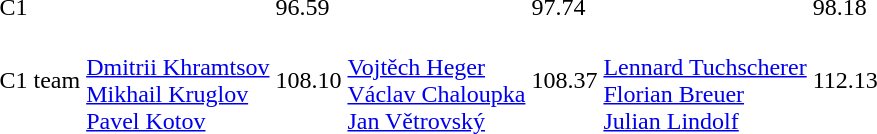<table>
<tr>
<td>C1</td>
<td></td>
<td>96.59</td>
<td></td>
<td>97.74</td>
<td></td>
<td>98.18</td>
</tr>
<tr>
<td>C1 team</td>
<td><br><a href='#'>Dmitrii Khramtsov</a><br><a href='#'>Mikhail Kruglov</a><br><a href='#'>Pavel Kotov</a></td>
<td>108.10</td>
<td><br><a href='#'>Vojtěch Heger</a><br><a href='#'>Václav Chaloupka</a><br><a href='#'>Jan Větrovský</a></td>
<td>108.37</td>
<td><br><a href='#'>Lennard Tuchscherer</a><br><a href='#'>Florian Breuer</a><br><a href='#'>Julian Lindolf</a></td>
<td>112.13</td>
</tr>
</table>
